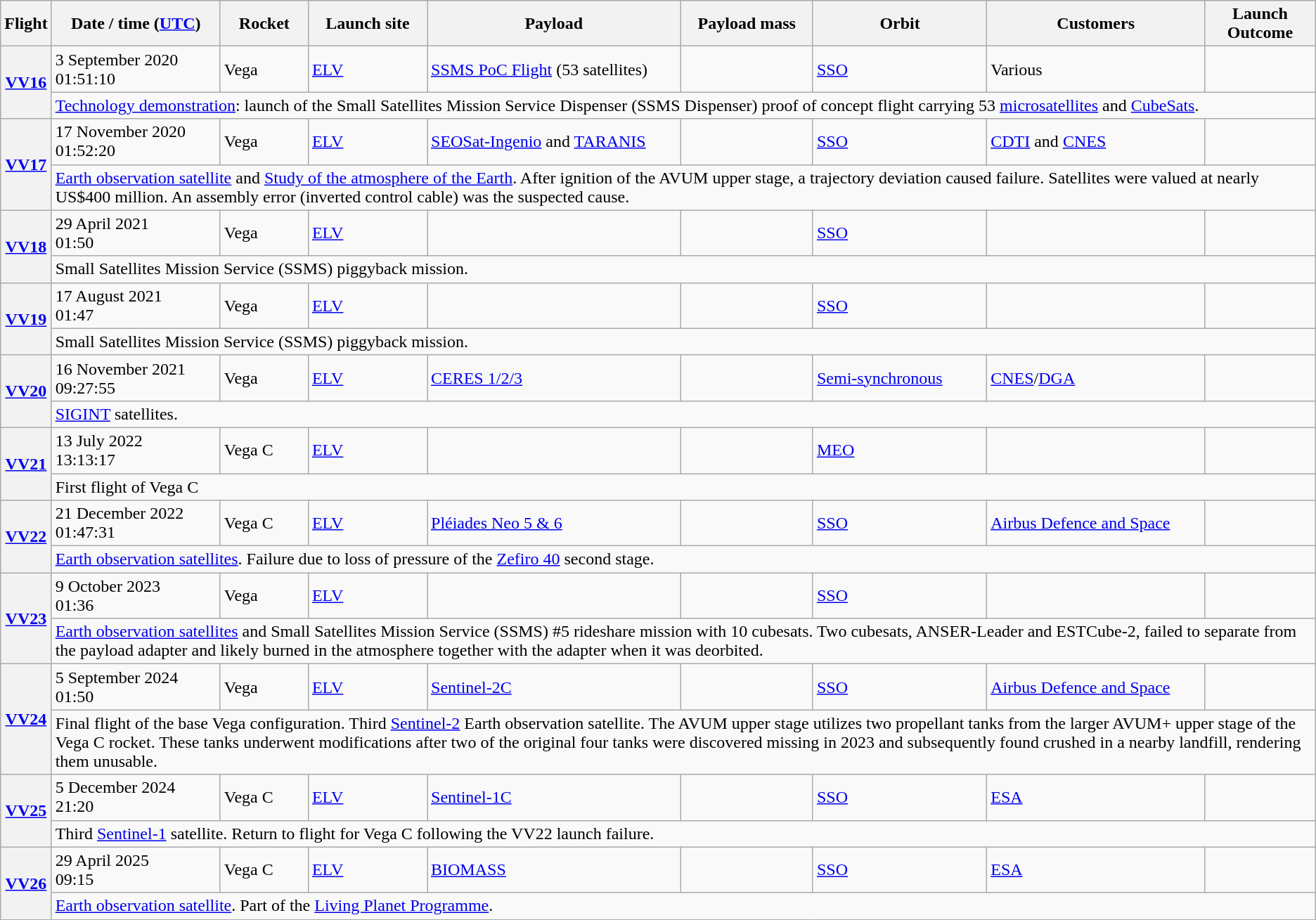<table class="wikitable sticky-header">
<tr>
<th>Flight</th>
<th>Date / time (<a href='#'>UTC</a>)</th>
<th>Rocket</th>
<th>Launch site</th>
<th>Payload</th>
<th>Payload mass</th>
<th>Orbit</th>
<th>Customers</th>
<th>Launch<br>Outcome</th>
</tr>
<tr>
<th rowspan=2><a href='#'>VV16</a></th>
<td>3 September 2020<br>01:51:10 </td>
<td>Vega</td>
<td><a href='#'>ELV</a></td>
<td><a href='#'>SSMS PoC Flight</a> (53 satellites)</td>
<td></td>
<td><a href='#'>SSO</a></td>
<td>Various</td>
<td></td>
</tr>
<tr>
<td colspan=8><a href='#'>Technology demonstration</a>: launch of the Small Satellites Mission Service Dispenser (SSMS Dispenser) proof of concept flight carrying 53 <a href='#'>microsatellites</a> and <a href='#'>CubeSats</a>.</td>
</tr>
<tr>
<th rowspan=2><a href='#'>VV17</a></th>
<td>17 November 2020<br>01:52:20 </td>
<td>Vega</td>
<td><a href='#'>ELV</a></td>
<td><a href='#'>SEOSat-Ingenio</a> and <a href='#'>TARANIS</a></td>
<td></td>
<td><a href='#'>SSO</a></td>
<td><a href='#'>CDTI</a> and <a href='#'>CNES</a></td>
<td></td>
</tr>
<tr>
<td colspan=8><a href='#'>Earth observation satellite</a> and <a href='#'>Study of the atmosphere of the Earth</a>. After ignition of the AVUM upper stage, a trajectory deviation caused failure. Satellites were valued at nearly US$400 million. An assembly error (inverted control cable) was the suspected cause.</td>
</tr>
<tr>
<th rowspan=2><a href='#'>VV18</a></th>
<td>29 April 2021<br>01:50 </td>
<td>Vega</td>
<td><a href='#'>ELV</a></td>
<td></td>
<td></td>
<td><a href='#'>SSO</a></td>
<td></td>
<td></td>
</tr>
<tr>
<td colspan=8>Small Satellites Mission Service (SSMS) piggyback mission.</td>
</tr>
<tr>
<th rowspan=2><a href='#'>VV19</a></th>
<td>17 August 2021<br>01:47 </td>
<td>Vega</td>
<td><a href='#'>ELV</a></td>
<td></td>
<td></td>
<td><a href='#'>SSO</a></td>
<td></td>
<td></td>
</tr>
<tr>
<td colspan=8>Small Satellites Mission Service (SSMS) piggyback mission.</td>
</tr>
<tr>
<th rowspan=2><a href='#'>VV20</a></th>
<td>16 November 2021<br>09:27:55</td>
<td>Vega</td>
<td><a href='#'>ELV</a></td>
<td><a href='#'>CERES 1/2/3</a></td>
<td></td>
<td><a href='#'>Semi-synchronous</a></td>
<td><a href='#'>CNES</a>/<a href='#'>DGA</a></td>
<td></td>
</tr>
<tr>
<td colspan=8><a href='#'>SIGINT</a> satellites.</td>
</tr>
<tr>
<th rowspan=2><a href='#'>VV21</a></th>
<td>13 July 2022<br>13:13:17</td>
<td>Vega C</td>
<td><a href='#'>ELV</a></td>
<td></td>
<td></td>
<td><a href='#'>MEO</a></td>
<td></td>
<td></td>
</tr>
<tr>
<td colspan=8>First flight of Vega C</td>
</tr>
<tr>
<th rowspan=2><a href='#'>VV22</a></th>
<td>21 December 2022<br>01:47:31</td>
<td>Vega C</td>
<td><a href='#'>ELV</a></td>
<td><a href='#'>Pléiades Neo 5 & 6</a></td>
<td></td>
<td><a href='#'>SSO</a></td>
<td><a href='#'>Airbus Defence and Space</a></td>
<td></td>
</tr>
<tr>
<td colspan=8><a href='#'>Earth observation satellites</a>. Failure due to loss of pressure of the <a href='#'>Zefiro 40</a> second stage.</td>
</tr>
<tr>
<th rowspan=2><a href='#'>VV23</a></th>
<td>9 October 2023<br>01:36</td>
<td>Vega</td>
<td><a href='#'>ELV</a></td>
<td></td>
<td></td>
<td><a href='#'>SSO</a></td>
<td></td>
<td></td>
</tr>
<tr>
<td colspan=8><a href='#'>Earth observation satellites</a> and Small Satellites Mission Service (SSMS) #5 rideshare mission with 10 cubesats. Two cubesats, ANSER-Leader and ESTCube-2, failed to separate from the payload adapter and likely burned in the atmosphere together with the adapter when it was deorbited.</td>
</tr>
<tr>
<th rowspan=2><a href='#'>VV24</a></th>
<td>5 September 2024<br>01:50</td>
<td>Vega</td>
<td><a href='#'>ELV</a></td>
<td><a href='#'>Sentinel-2C</a></td>
<td></td>
<td><a href='#'>SSO</a></td>
<td><a href='#'>Airbus Defence and Space</a></td>
<td></td>
</tr>
<tr>
<td colspan=8>Final flight of the base Vega configuration. Third <a href='#'>Sentinel-2</a> Earth observation satellite. The AVUM upper stage utilizes two propellant tanks from the larger AVUM+ upper stage of the Vega C rocket. These tanks underwent modifications after two of the original four tanks were discovered missing in 2023 and subsequently found crushed in a nearby landfill, rendering them unusable.</td>
</tr>
<tr>
<th rowspan="2"><a href='#'>VV25</a></th>
<td>5 December 2024<br>21:20</td>
<td>Vega C</td>
<td><a href='#'>ELV</a></td>
<td><a href='#'>Sentinel-1C</a></td>
<td></td>
<td><a href='#'>SSO</a></td>
<td><a href='#'>ESA</a></td>
<td></td>
</tr>
<tr>
<td colspan="8">Third <a href='#'>Sentinel-1</a> satellite. Return to flight for Vega C following the VV22 launch failure.</td>
</tr>
<tr>
<th rowspan="2"><a href='#'>VV26</a></th>
<td>29 April 2025<br>09:15</td>
<td>Vega C</td>
<td><a href='#'>ELV</a></td>
<td><a href='#'>BIOMASS</a></td>
<td></td>
<td><a href='#'>SSO</a></td>
<td><a href='#'>ESA</a></td>
<td></td>
</tr>
<tr>
<td colspan="8"><a href='#'>Earth observation satellite</a>. Part of the <a href='#'>Living Planet Programme</a>.</td>
</tr>
</table>
